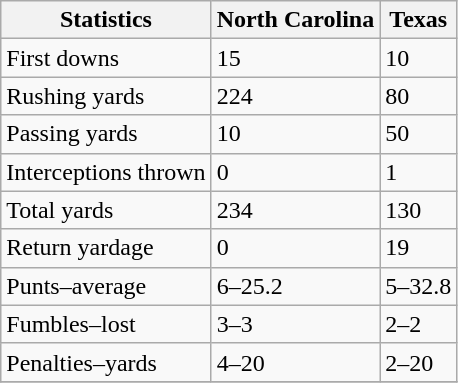<table class="wikitable">
<tr>
<th>Statistics</th>
<th>North Carolina</th>
<th>Texas</th>
</tr>
<tr>
<td>First downs</td>
<td>15</td>
<td>10</td>
</tr>
<tr>
<td>Rushing yards</td>
<td>224</td>
<td>80</td>
</tr>
<tr>
<td>Passing yards</td>
<td>10</td>
<td>50</td>
</tr>
<tr>
<td>Interceptions thrown</td>
<td>0</td>
<td>1</td>
</tr>
<tr>
<td>Total yards</td>
<td>234</td>
<td>130</td>
</tr>
<tr>
<td>Return yardage</td>
<td>0</td>
<td>19</td>
</tr>
<tr>
<td>Punts–average</td>
<td>6–25.2</td>
<td>5–32.8</td>
</tr>
<tr>
<td>Fumbles–lost</td>
<td>3–3</td>
<td>2–2</td>
</tr>
<tr>
<td>Penalties–yards</td>
<td>4–20</td>
<td>2–20</td>
</tr>
<tr>
</tr>
</table>
